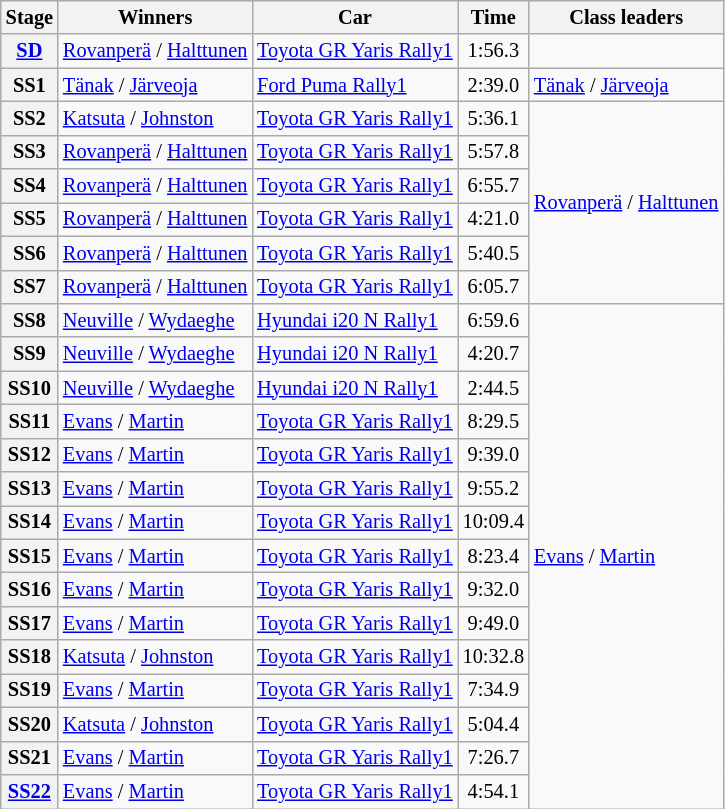<table class="wikitable" style="font-size:85%">
<tr>
<th>Stage</th>
<th>Winners</th>
<th>Car</th>
<th>Time</th>
<th>Class leaders</th>
</tr>
<tr>
<th><a href='#'>SD</a></th>
<td><a href='#'>Rovanperä</a> / <a href='#'>Halttunen</a></td>
<td><a href='#'>Toyota GR Yaris Rally1</a></td>
<td align="center">1:56.3</td>
<td></td>
</tr>
<tr>
<th>SS1</th>
<td><a href='#'>Tänak</a> / <a href='#'>Järveoja</a></td>
<td><a href='#'>Ford Puma Rally1</a></td>
<td align="center">2:39.0</td>
<td><a href='#'>Tänak</a> / <a href='#'>Järveoja</a></td>
</tr>
<tr>
<th>SS2</th>
<td><a href='#'>Katsuta</a> / <a href='#'>Johnston</a></td>
<td><a href='#'>Toyota GR Yaris Rally1</a></td>
<td align="center">5:36.1</td>
<td rowspan="6"><a href='#'>Rovanperä</a> / <a href='#'>Halttunen</a></td>
</tr>
<tr>
<th>SS3</th>
<td><a href='#'>Rovanperä</a> / <a href='#'>Halttunen</a></td>
<td><a href='#'>Toyota GR Yaris Rally1</a></td>
<td align="center">5:57.8</td>
</tr>
<tr>
<th>SS4</th>
<td><a href='#'>Rovanperä</a> / <a href='#'>Halttunen</a></td>
<td><a href='#'>Toyota GR Yaris Rally1</a></td>
<td align="center">6:55.7</td>
</tr>
<tr>
<th>SS5</th>
<td><a href='#'>Rovanperä</a> / <a href='#'>Halttunen</a></td>
<td><a href='#'>Toyota GR Yaris Rally1</a></td>
<td align="center">4:21.0</td>
</tr>
<tr>
<th>SS6</th>
<td><a href='#'>Rovanperä</a> / <a href='#'>Halttunen</a></td>
<td><a href='#'>Toyota GR Yaris Rally1</a></td>
<td align="center">5:40.5</td>
</tr>
<tr>
<th>SS7</th>
<td><a href='#'>Rovanperä</a> / <a href='#'>Halttunen</a></td>
<td><a href='#'>Toyota GR Yaris Rally1</a></td>
<td align="center">6:05.7</td>
</tr>
<tr>
<th>SS8</th>
<td><a href='#'>Neuville</a> / <a href='#'>Wydaeghe</a></td>
<td><a href='#'>Hyundai i20 N Rally1</a></td>
<td align="center">6:59.6</td>
<td rowspan="15"><a href='#'>Evans</a> / <a href='#'>Martin</a></td>
</tr>
<tr>
<th>SS9</th>
<td><a href='#'>Neuville</a> / <a href='#'>Wydaeghe</a></td>
<td><a href='#'>Hyundai i20 N Rally1</a></td>
<td align="center">4:20.7</td>
</tr>
<tr>
<th>SS10</th>
<td><a href='#'>Neuville</a> / <a href='#'>Wydaeghe</a></td>
<td><a href='#'>Hyundai i20 N Rally1</a></td>
<td align="center">2:44.5</td>
</tr>
<tr>
<th>SS11</th>
<td><a href='#'>Evans</a> / <a href='#'>Martin</a></td>
<td><a href='#'>Toyota GR Yaris Rally1</a></td>
<td align="center">8:29.5</td>
</tr>
<tr>
<th>SS12</th>
<td><a href='#'>Evans</a> / <a href='#'>Martin</a></td>
<td><a href='#'>Toyota GR Yaris Rally1</a></td>
<td align="center">9:39.0</td>
</tr>
<tr>
<th>SS13</th>
<td><a href='#'>Evans</a> / <a href='#'>Martin</a></td>
<td><a href='#'>Toyota GR Yaris Rally1</a></td>
<td align="center">9:55.2</td>
</tr>
<tr>
<th>SS14</th>
<td><a href='#'>Evans</a> / <a href='#'>Martin</a></td>
<td><a href='#'>Toyota GR Yaris Rally1</a></td>
<td align="center">10:09.4</td>
</tr>
<tr>
<th>SS15</th>
<td><a href='#'>Evans</a> / <a href='#'>Martin</a></td>
<td><a href='#'>Toyota GR Yaris Rally1</a></td>
<td align="center">8:23.4</td>
</tr>
<tr>
<th>SS16</th>
<td><a href='#'>Evans</a> / <a href='#'>Martin</a></td>
<td><a href='#'>Toyota GR Yaris Rally1</a></td>
<td align="center">9:32.0</td>
</tr>
<tr>
<th>SS17</th>
<td><a href='#'>Evans</a> / <a href='#'>Martin</a></td>
<td><a href='#'>Toyota GR Yaris Rally1</a></td>
<td align="center">9:49.0</td>
</tr>
<tr>
<th>SS18</th>
<td><a href='#'>Katsuta</a> / <a href='#'>Johnston</a></td>
<td><a href='#'>Toyota GR Yaris Rally1</a></td>
<td align="center">10:32.8</td>
</tr>
<tr>
<th>SS19</th>
<td><a href='#'>Evans</a> / <a href='#'>Martin</a></td>
<td><a href='#'>Toyota GR Yaris Rally1</a></td>
<td align="center">7:34.9</td>
</tr>
<tr>
<th>SS20</th>
<td><a href='#'>Katsuta</a> / <a href='#'>Johnston</a></td>
<td><a href='#'>Toyota GR Yaris Rally1</a></td>
<td align="center">5:04.4</td>
</tr>
<tr>
<th>SS21</th>
<td><a href='#'>Evans</a> / <a href='#'>Martin</a></td>
<td><a href='#'>Toyota GR Yaris Rally1</a></td>
<td align="center">7:26.7</td>
</tr>
<tr>
<th><a href='#'>SS22</a></th>
<td><a href='#'>Evans</a> / <a href='#'>Martin</a></td>
<td><a href='#'>Toyota GR Yaris Rally1</a></td>
<td align="center">4:54.1</td>
</tr>
</table>
